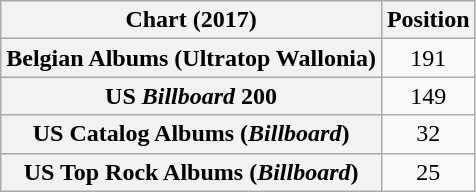<table class="wikitable sortable plainrowheaders" style="text-align:center">
<tr>
<th scope="col">Chart (2017)</th>
<th scope="col">Position</th>
</tr>
<tr>
<th scope="row">Belgian Albums (Ultratop Wallonia)</th>
<td>191</td>
</tr>
<tr>
<th scope="row">US <em>Billboard</em> 200</th>
<td>149</td>
</tr>
<tr>
<th scope="row">US Catalog Albums (<em>Billboard</em>)</th>
<td>32</td>
</tr>
<tr>
<th scope="row">US Top Rock Albums (<em>Billboard</em>)</th>
<td>25</td>
</tr>
</table>
